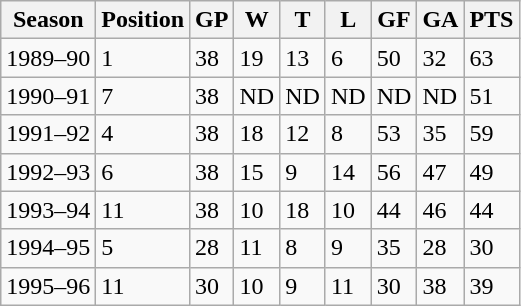<table class="wikitable">
<tr>
<th>Season</th>
<th>Position</th>
<th>GP</th>
<th>W</th>
<th>T</th>
<th>L</th>
<th>GF</th>
<th>GA</th>
<th>PTS</th>
</tr>
<tr>
<td>1989–90</td>
<td>1</td>
<td>38</td>
<td>19</td>
<td>13</td>
<td>6</td>
<td>50</td>
<td>32</td>
<td>63</td>
</tr>
<tr>
<td>1990–91</td>
<td>7</td>
<td>38</td>
<td>ND</td>
<td>ND</td>
<td>ND</td>
<td>ND</td>
<td>ND</td>
<td>51</td>
</tr>
<tr>
<td>1991–92</td>
<td>4</td>
<td>38</td>
<td>18</td>
<td>12</td>
<td>8</td>
<td>53</td>
<td>35</td>
<td>59</td>
</tr>
<tr>
<td>1992–93</td>
<td>6</td>
<td>38</td>
<td>15</td>
<td>9</td>
<td>14</td>
<td>56</td>
<td>47</td>
<td>49</td>
</tr>
<tr>
<td>1993–94</td>
<td>11</td>
<td>38</td>
<td>10</td>
<td>18</td>
<td>10</td>
<td>44</td>
<td>46</td>
<td>44</td>
</tr>
<tr>
<td>1994–95</td>
<td>5</td>
<td>28</td>
<td>11</td>
<td>8</td>
<td>9</td>
<td>35</td>
<td>28</td>
<td>30</td>
</tr>
<tr>
<td>1995–96</td>
<td>11</td>
<td>30</td>
<td>10</td>
<td>9</td>
<td>11</td>
<td>30</td>
<td>38</td>
<td>39</td>
</tr>
</table>
